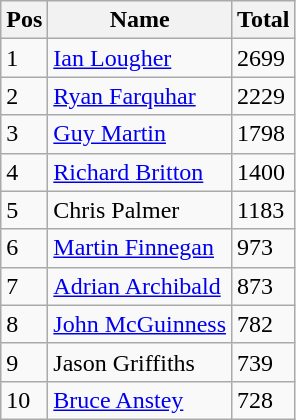<table class="wikitable" border="1">
<tr>
<th>Pos</th>
<th>Name</th>
<th>Total</th>
</tr>
<tr>
<td>1</td>
<td><a href='#'>Ian Lougher</a></td>
<td>2699</td>
</tr>
<tr>
<td>2</td>
<td><a href='#'>Ryan Farquhar</a></td>
<td>2229</td>
</tr>
<tr>
<td>3</td>
<td><a href='#'>Guy Martin</a></td>
<td>1798</td>
</tr>
<tr>
<td>4</td>
<td><a href='#'>Richard Britton</a></td>
<td>1400</td>
</tr>
<tr>
<td>5</td>
<td>Chris Palmer</td>
<td>1183</td>
</tr>
<tr>
<td>6</td>
<td><a href='#'>Martin Finnegan</a></td>
<td>973</td>
</tr>
<tr>
<td>7</td>
<td><a href='#'>Adrian Archibald</a></td>
<td>873</td>
</tr>
<tr>
<td>8</td>
<td><a href='#'>John McGuinness</a></td>
<td>782</td>
</tr>
<tr>
<td>9</td>
<td>Jason Griffiths</td>
<td>739</td>
</tr>
<tr>
<td>10</td>
<td><a href='#'>Bruce Anstey</a></td>
<td>728</td>
</tr>
</table>
